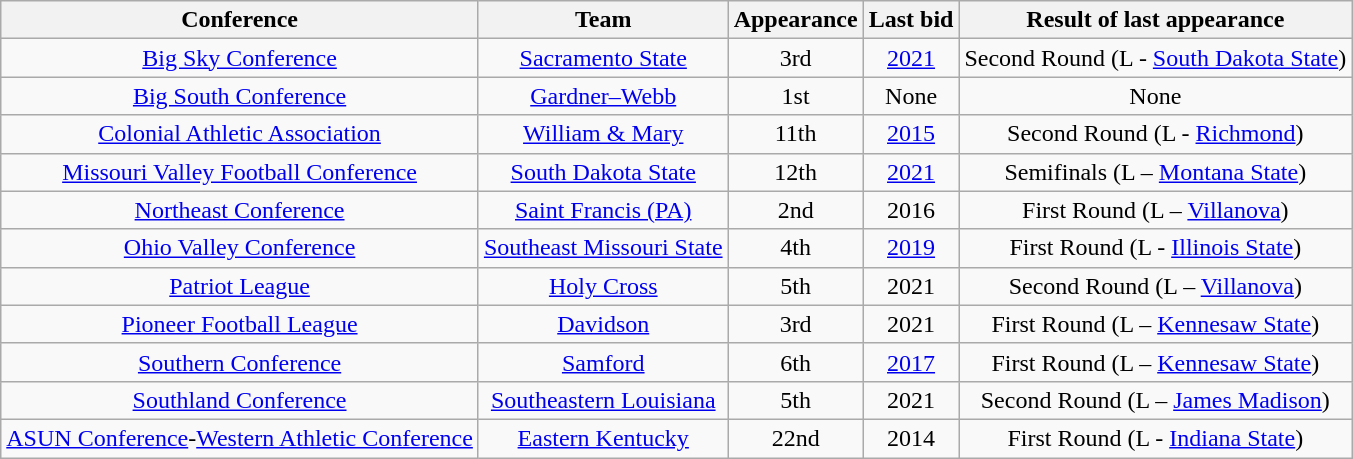<table class="wikitable sortable" style="text-align: center;">
<tr>
<th>Conference</th>
<th>Team</th>
<th data-sort-type="number">Appearance</th>
<th>Last bid</th>
<th>Result of last appearance</th>
</tr>
<tr>
<td><a href='#'>Big Sky Conference</a></td>
<td><a href='#'>Sacramento State</a></td>
<td>3rd</td>
<td><a href='#'>2021</a></td>
<td>Second Round (L - <a href='#'>South Dakota State</a>)</td>
</tr>
<tr>
<td><a href='#'>Big South Conference</a></td>
<td><a href='#'>Gardner–Webb</a></td>
<td>1st</td>
<td>None</td>
<td>None</td>
</tr>
<tr>
<td><a href='#'>Colonial Athletic Association</a></td>
<td><a href='#'>William & Mary</a></td>
<td>11th</td>
<td><a href='#'>2015</a></td>
<td>Second Round (L - <a href='#'>Richmond</a>)</td>
</tr>
<tr>
<td><a href='#'>Missouri Valley Football Conference</a></td>
<td><a href='#'>South Dakota State</a></td>
<td>12th</td>
<td><a href='#'>2021</a></td>
<td>Semifinals (L – <a href='#'>Montana State</a>)</td>
</tr>
<tr>
<td><a href='#'>Northeast Conference</a></td>
<td><a href='#'>Saint Francis (PA)</a></td>
<td>2nd</td>
<td>2016</td>
<td>First Round (L – <a href='#'>Villanova</a>)</td>
</tr>
<tr>
<td><a href='#'>Ohio Valley Conference</a></td>
<td><a href='#'>Southeast Missouri State</a></td>
<td>4th</td>
<td><a href='#'>2019</a></td>
<td>First Round (L - <a href='#'>Illinois State</a>)</td>
</tr>
<tr>
<td><a href='#'>Patriot League</a></td>
<td><a href='#'>Holy Cross</a></td>
<td>5th</td>
<td>2021</td>
<td>Second Round (L – <a href='#'>Villanova</a>)</td>
</tr>
<tr>
<td><a href='#'>Pioneer Football League</a></td>
<td><a href='#'>Davidson</a></td>
<td>3rd</td>
<td>2021</td>
<td>First Round (L – <a href='#'>Kennesaw State</a>)</td>
</tr>
<tr>
<td><a href='#'>Southern Conference</a></td>
<td><a href='#'>Samford</a></td>
<td>6th</td>
<td><a href='#'>2017</a></td>
<td>First Round (L – <a href='#'>Kennesaw State</a>)</td>
</tr>
<tr>
<td><a href='#'>Southland Conference</a></td>
<td><a href='#'>Southeastern Louisiana</a></td>
<td>5th</td>
<td>2021</td>
<td>Second Round (L – <a href='#'>James Madison</a>)</td>
</tr>
<tr>
<td><a href='#'>ASUN Conference</a>-<a href='#'>Western Athletic Conference</a></td>
<td><a href='#'>Eastern Kentucky</a></td>
<td>22nd</td>
<td>2014</td>
<td>First Round (L - <a href='#'>Indiana State</a>)</td>
</tr>
</table>
